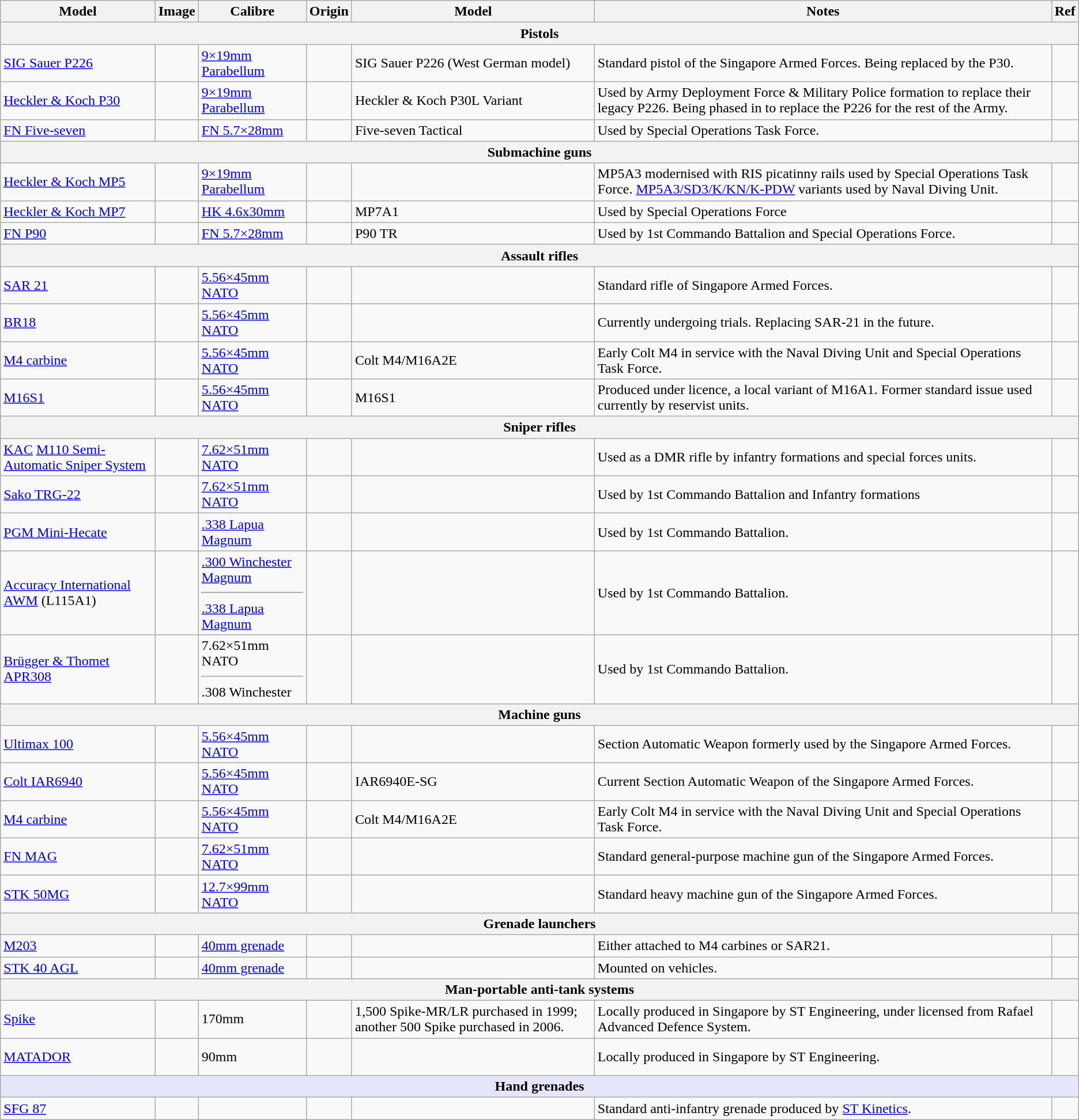<table class="wikitable sortable">
<tr>
<th>Model</th>
<th>Image</th>
<th>Calibre</th>
<th>Origin</th>
<th>Model</th>
<th>Notes</th>
<th>Ref</th>
</tr>
<tr>
<th colspan=7>Pistols</th>
</tr>
<tr>
<td><a href='#'>SIG Sauer P226</a></td>
<td></td>
<td><a href='#'>9×19mm Parabellum</a></td>
<td><br></td>
<td>SIG Sauer P226 (West German model)</td>
<td>Standard pistol of the Singapore Armed Forces. Being replaced by the P30.</td>
<td></td>
</tr>
<tr>
<td><a href='#'>Heckler & Koch P30</a></td>
<td></td>
<td><a href='#'>9×19mm Parabellum</a></td>
<td></td>
<td>Heckler & Koch P30L Variant</td>
<td>Used by Army Deployment Force & Military Police formation to replace their legacy P226. Being phased in to replace the P226 for the rest of the Army.</td>
<td></td>
</tr>
<tr>
<td><a href='#'>FN Five-seven</a></td>
<td></td>
<td><a href='#'>FN 5.7×28mm</a></td>
<td></td>
<td>Five-seven Tactical</td>
<td>Used by Special Operations Task Force.</td>
<td></td>
</tr>
<tr>
<th colspan=7>Submachine guns</th>
</tr>
<tr>
<td><a href='#'>Heckler & Koch MP5</a></td>
<td></td>
<td><a href='#'>9×19mm Parabellum</a></td>
<td></td>
<td></td>
<td>MP5A3 modernised with RIS picatinny rails used by Special Operations Task Force. <a href='#'>MP5A3/SD3/K/KN/K-PDW</a> variants used by Naval Diving Unit.</td>
<td></td>
</tr>
<tr>
<td><a href='#'>Heckler & Koch MP7</a></td>
<td></td>
<td><a href='#'>HK 4.6x30mm</a></td>
<td></td>
<td>MP7A1</td>
<td>Used by Special Operations Force</td>
<td></td>
</tr>
<tr>
<td><a href='#'>FN P90</a></td>
<td></td>
<td><a href='#'>FN 5.7×28mm</a></td>
<td></td>
<td>P90 TR</td>
<td>Used by 1st Commando Battalion and Special Operations Force.</td>
<td></td>
</tr>
<tr>
<th colspan=7>Assault rifles</th>
</tr>
<tr>
<td><a href='#'>SAR 21</a></td>
<td></td>
<td><a href='#'>5.56×45mm NATO</a></td>
<td></td>
<td></td>
<td>Standard rifle of Singapore Armed Forces.</td>
<td></td>
</tr>
<tr>
<td><a href='#'>BR18</a></td>
<td></td>
<td><a href='#'>5.56×45mm NATO</a></td>
<td></td>
<td></td>
<td>Currently undergoing trials. Replacing SAR-21 in the future.</td>
<td></td>
</tr>
<tr>
<td><a href='#'>M4 carbine</a></td>
<td></td>
<td><a href='#'>5.56×45mm NATO</a></td>
<td></td>
<td>Colt M4/M16A2E</td>
<td>Early Colt M4 in service with the Naval Diving Unit and Special Operations Task Force.</td>
<td></td>
</tr>
<tr>
<td><a href='#'>M16S1</a></td>
<td></td>
<td><a href='#'>5.56×45mm NATO</a></td>
<td><br></td>
<td>M16S1</td>
<td>Produced under licence, a local variant of M16A1. Former standard issue used currently by reservist units.</td>
<td></td>
</tr>
<tr>
<th colspan=7>Sniper rifles</th>
</tr>
<tr>
<td><a href='#'>KAC</a> <a href='#'>M110 Semi-Automatic Sniper System</a></td>
<td></td>
<td><a href='#'>7.62×51mm NATO</a></td>
<td></td>
<td></td>
<td>Used as a DMR rifle by infantry formations and special forces units.</td>
<td></td>
</tr>
<tr>
<td><a href='#'>Sako TRG-22</a></td>
<td></td>
<td><a href='#'>7.62×51mm NATO</a></td>
<td></td>
<td></td>
<td>Used by 1st Commando Battalion and Infantry formations</td>
<td></td>
</tr>
<tr>
<td><a href='#'>PGM Mini-Hecate</a></td>
<td></td>
<td><a href='#'>.338 Lapua Magnum</a></td>
<td></td>
<td></td>
<td>Used by 1st Commando Battalion.</td>
<td></td>
</tr>
<tr>
<td><a href='#'>Accuracy International AWM</a> (L115A1)</td>
<td></td>
<td><a href='#'>.300 Winchester Magnum</a><hr><a href='#'>.338 Lapua Magnum</a></td>
<td></td>
<td></td>
<td>Used by 1st Commando Battalion.</td>
<td></td>
</tr>
<tr>
<td><a href='#'>Brügger & Thomet APR308</a></td>
<td></td>
<td>7.62×51mm NATO<hr>.308 Winchester</td>
<td></td>
<td></td>
<td>Used by 1st Commando Battalion.</td>
<td></td>
</tr>
<tr>
<th colspan=7>Machine guns</th>
</tr>
<tr>
<td><a href='#'>Ultimax 100</a></td>
<td></td>
<td><a href='#'>5.56×45mm NATO</a></td>
<td></td>
<td></td>
<td>Section Automatic Weapon formerly used by the Singapore Armed Forces.</td>
<td></td>
</tr>
<tr>
<td><a href='#'>Colt IAR6940</a></td>
<td></td>
<td><a href='#'>5.56×45mm NATO</a></td>
<td></td>
<td>IAR6940E-SG</td>
<td>Current Section Automatic Weapon of the Singapore Armed Forces.</td>
<td></td>
</tr>
<tr>
<td><a href='#'>M4 carbine</a></td>
<td></td>
<td><a href='#'>5.56×45mm NATO</a></td>
<td></td>
<td>Colt M4/M16A2E</td>
<td>Early Colt M4 in service with the Naval Diving Unit and Special Operations Task Force.</td>
<td></td>
</tr>
<tr>
<td><a href='#'>FN MAG</a></td>
<td></td>
<td><a href='#'>7.62×51mm NATO</a></td>
<td></td>
<td></td>
<td>Standard general-purpose machine gun of the Singapore Armed Forces.</td>
<td></td>
</tr>
<tr>
<td><a href='#'>STK 50MG</a></td>
<td></td>
<td><a href='#'>12.7×99mm NATO</a></td>
<td></td>
<td></td>
<td>Standard heavy machine gun of the Singapore Armed Forces.</td>
<td></td>
</tr>
<tr>
<th colspan=7>Grenade launchers</th>
</tr>
<tr>
<td><a href='#'>M203</a></td>
<td></td>
<td><a href='#'>40mm grenade</a></td>
<td></td>
<td></td>
<td>Either attached to M4 carbines or SAR21.</td>
<td></td>
</tr>
<tr>
<td><a href='#'>STK 40 AGL</a></td>
<td></td>
<td><a href='#'>40mm grenade</a></td>
<td></td>
<td></td>
<td>Mounted on vehicles.</td>
<td></td>
</tr>
<tr>
<th colspan=7>Man-portable anti-tank systems</th>
</tr>
<tr>
<td><a href='#'>Spike</a></td>
<td></td>
<td>170mm</td>
<td></td>
<td>1,500 Spike-MR/LR purchased in 1999; another 500 Spike purchased in 2006.</td>
<td>Locally produced in Singapore by ST Engineering, under licensed from Rafael Advanced Defence System.</td>
<td></td>
</tr>
<tr>
<td><a href='#'>MATADOR</a></td>
<td></td>
<td>90mm</td>
<td><br><br></td>
<td></td>
<td>Locally produced in Singapore by ST Engineering.</td>
<td></td>
</tr>
<tr>
<th colspan=7 style="background:lavender">Hand grenades</th>
</tr>
<tr>
<td><a href='#'>SFG 87</a></td>
<td></td>
<td></td>
<td></td>
<td></td>
<td>Standard anti-infantry grenade produced by <a href='#'>ST Kinetics</a>.</td>
<td></td>
</tr>
</table>
